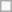<table class=wikitable>
<tr>
<td> </td>
</tr>
</table>
